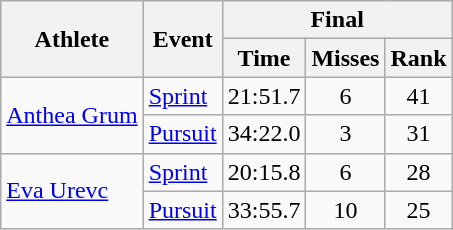<table class="wikitable">
<tr>
<th rowspan="2">Athlete</th>
<th rowspan="2">Event</th>
<th colspan="3">Final</th>
</tr>
<tr>
<th>Time</th>
<th>Misses</th>
<th>Rank</th>
</tr>
<tr>
<td rowspan="2"><a href='#'>Anthea Grum</a></td>
<td><a href='#'>Sprint</a></td>
<td align="center">21:51.7</td>
<td align="center">6</td>
<td align="center">41</td>
</tr>
<tr>
<td><a href='#'>Pursuit</a></td>
<td align="center">34:22.0</td>
<td align="center">3</td>
<td align="center">31</td>
</tr>
<tr>
<td rowspan="2"><a href='#'>Eva Urevc</a></td>
<td><a href='#'>Sprint</a></td>
<td align="center">20:15.8</td>
<td align="center">6</td>
<td align="center">28</td>
</tr>
<tr>
<td><a href='#'>Pursuit</a></td>
<td align="center">33:55.7</td>
<td align="center">10</td>
<td align="center">25</td>
</tr>
</table>
